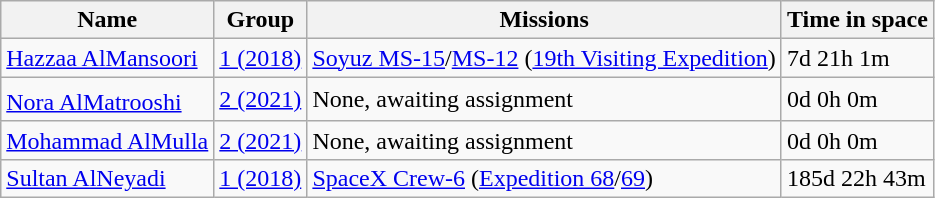<table class="wikitable sortable">
<tr>
<th>Name</th>
<th>Group</th>
<th>Missions</th>
<th>Time in space</th>
</tr>
<tr>
<td><a href='#'>Hazzaa AlMansoori</a></td>
<td><a href='#'>1 (2018)</a></td>
<td><a href='#'>Soyuz MS-15</a>/<a href='#'>MS-12</a> (<a href='#'>19th Visiting Expedition</a>)</td>
<td>7d 21h 1m</td>
</tr>
<tr>
<td><a href='#'>Nora AlMatrooshi</a><sup></sup></td>
<td><a href='#'>2 (2021)</a></td>
<td>None, awaiting assignment</td>
<td>0d 0h 0m</td>
</tr>
<tr>
<td><a href='#'>Mohammad AlMulla</a></td>
<td><a href='#'>2 (2021)</a></td>
<td>None, awaiting assignment</td>
<td>0d 0h 0m</td>
</tr>
<tr>
<td><a href='#'>Sultan AlNeyadi</a></td>
<td><a href='#'>1 (2018)</a></td>
<td><a href='#'>SpaceX Crew-6</a> (<a href='#'>Expedition 68</a>/<a href='#'>69</a>)</td>
<td>185d 22h 43m</td>
</tr>
</table>
